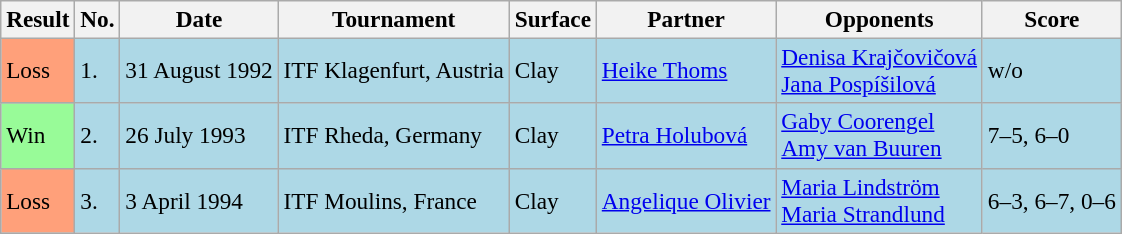<table class="sortable wikitable" style=font-size:97%>
<tr>
<th>Result</th>
<th>No.</th>
<th>Date</th>
<th>Tournament</th>
<th>Surface</th>
<th>Partner</th>
<th>Opponents</th>
<th class="unsortable">Score</th>
</tr>
<tr style="background:lightblue;">
<td style="background:#ffa07a;">Loss</td>
<td>1.</td>
<td>31 August 1992</td>
<td>ITF Klagenfurt, Austria</td>
<td>Clay</td>
<td> <a href='#'>Heike Thoms</a></td>
<td> <a href='#'>Denisa Krajčovičová</a> <br>  <a href='#'>Jana Pospíšilová</a></td>
<td>w/o</td>
</tr>
<tr style="background:lightblue;">
<td style="background:#98fb98;">Win</td>
<td>2.</td>
<td>26 July 1993</td>
<td>ITF Rheda, Germany</td>
<td>Clay</td>
<td> <a href='#'>Petra Holubová</a></td>
<td> <a href='#'>Gaby Coorengel</a> <br>  <a href='#'>Amy van Buuren</a></td>
<td>7–5, 6–0</td>
</tr>
<tr style="background:lightblue;">
<td style="background:#ffa07a;">Loss</td>
<td>3.</td>
<td>3 April 1994</td>
<td>ITF Moulins, France</td>
<td>Clay</td>
<td> <a href='#'>Angelique Olivier</a></td>
<td> <a href='#'>Maria Lindström</a> <br>  <a href='#'>Maria Strandlund</a></td>
<td>6–3, 6–7, 0–6</td>
</tr>
</table>
